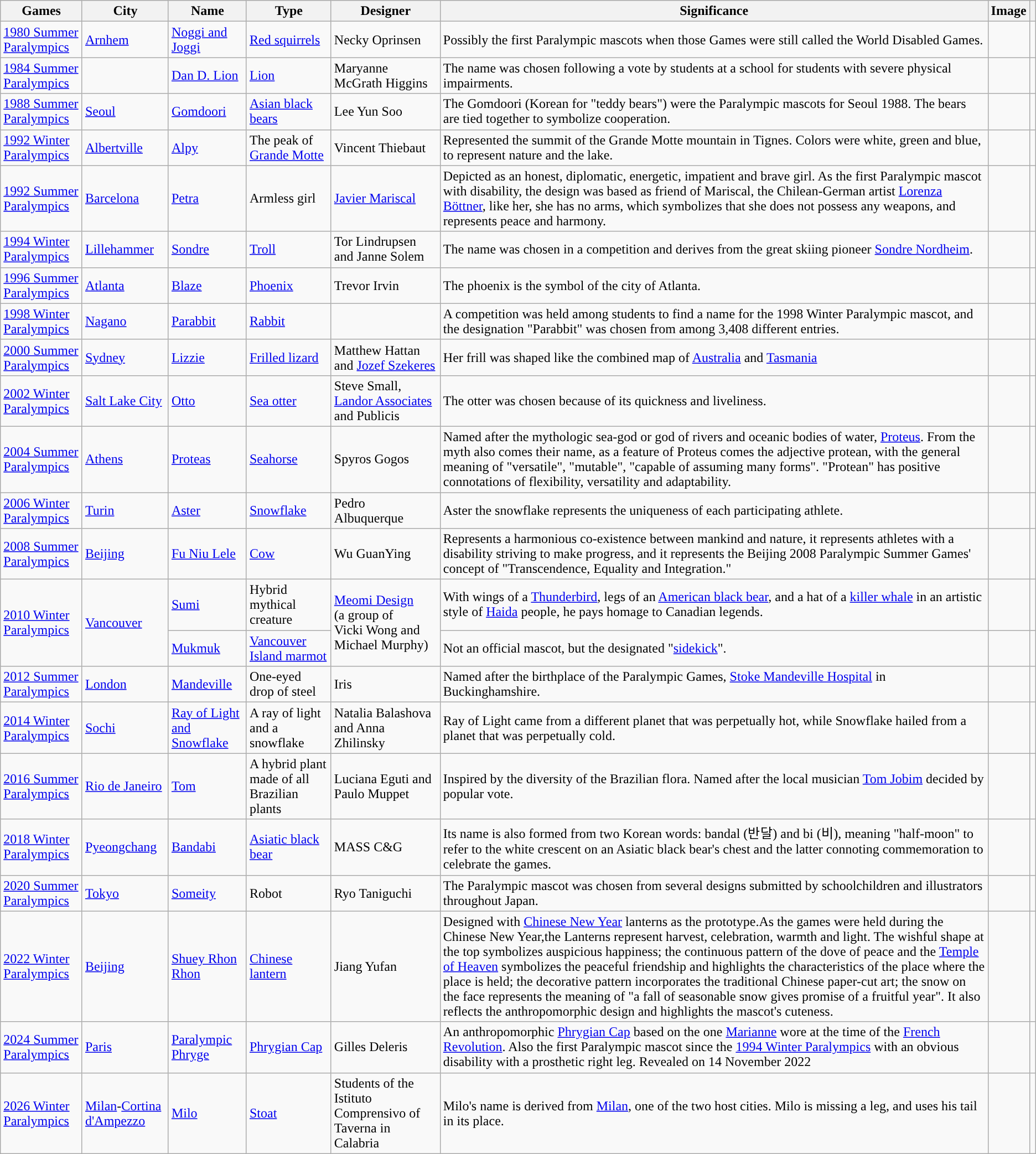<table class="wikitable sortable plainrowheaders">
<tr bgcolor="#efefef">
<th scope="col">Games</th>
<th scope="col">City</th>
<th scope="col">Name</th>
<th class="unsortable" scope="col">Type</th>
<th class="unsortable" scope="col">Designer</th>
<th class="unsortable" scope="col">Significance</th>
<th class="unsortable" scope="col">Image</th>
<th class="unsortable" scope="col"></th>
</tr>
<tr>
<td><a href='#'>1980 Summer Paralympics</a></td>
<td> <a href='#'>Arnhem</a></td>
<td><a href='#'>Noggi and Joggi</a></td>
<td><a href='#'>Red squirrels</a></td>
<td>Necky Oprinsen</td>
<td>Possibly the first Paralympic mascots when those Games were still called the World Disabled Games.</td>
<td></td>
<td></td>
</tr>
<tr>
<td><a href='#'>1984 Summer Paralympics</a></td>
<td></td>
<td><a href='#'>Dan D. Lion</a></td>
<td><a href='#'>Lion</a></td>
<td>Maryanne McGrath Higgins</td>
<td>The name was chosen following a vote by students at a school for students with severe physical impairments.</td>
<td></td>
<td></td>
</tr>
<tr>
<td><a href='#'>1988 Summer Paralympics</a></td>
<td> <a href='#'>Seoul</a></td>
<td><a href='#'>Gomdoori</a></td>
<td><a href='#'>Asian black bears</a></td>
<td>Lee Yun Soo</td>
<td>The Gomdoori (Korean for "teddy bears") were the Paralympic mascots for Seoul 1988. The bears are tied together to symbolize cooperation.</td>
<td align="center"></td>
<td></td>
</tr>
<tr>
<td><a href='#'>1992 Winter Paralympics</a></td>
<td> <a href='#'>Albertville</a></td>
<td><a href='#'>Alpy</a></td>
<td>The peak of <a href='#'>Grande Motte</a></td>
<td>Vincent Thiebaut</td>
<td>Represented the summit of the Grande Motte mountain in Tignes. Colors were white, green and blue, to represent nature and the lake.</td>
<td align="center"></td>
<td></td>
</tr>
<tr>
<td><a href='#'>1992 Summer Paralympics</a></td>
<td> <a href='#'>Barcelona</a></td>
<td><a href='#'>Petra</a></td>
<td>Armless girl</td>
<td><a href='#'>Javier Mariscal</a></td>
<td>Depicted as an honest, diplomatic, energetic, impatient and brave girl. As the first Paralympic mascot with disability, the design was based as friend of Mariscal, the Chilean-German artist <a href='#'>Lorenza Böttner</a>, like her, she has no arms, which symbolizes that she does not possess any weapons, and represents peace and harmony.</td>
<td align="center"></td>
<td></td>
</tr>
<tr>
<td><a href='#'>1994 Winter Paralympics</a></td>
<td> <a href='#'>Lillehammer</a></td>
<td><a href='#'>Sondre</a></td>
<td><a href='#'>Troll</a></td>
<td>Tor Lindrupsen and Janne Solem</td>
<td>The name was chosen in a competition and derives from the great skiing pioneer <a href='#'>Sondre Nordheim</a>.</td>
<td align="center"></td>
<td></td>
</tr>
<tr>
<td><a href='#'>1996 Summer Paralympics</a></td>
<td> <a href='#'>Atlanta</a></td>
<td><a href='#'>Blaze</a></td>
<td><a href='#'>Phoenix</a></td>
<td>Trevor Irvin</td>
<td>The phoenix is the symbol of the city of Atlanta.</td>
<td align="center"></td>
<td></td>
</tr>
<tr>
<td><a href='#'>1998 Winter Paralympics</a></td>
<td> <a href='#'>Nagano</a></td>
<td><a href='#'>Parabbit</a></td>
<td><a href='#'>Rabbit</a></td>
<td></td>
<td>A competition was held among students to find a name for the 1998 Winter Paralympic mascot, and the designation "Parabbit" was chosen from among 3,408 different entries.</td>
<td align="center"></td>
<td></td>
</tr>
<tr>
<td><a href='#'>2000 Summer Paralympics</a></td>
<td> <a href='#'>Sydney</a></td>
<td><a href='#'>Lizzie</a></td>
<td><a href='#'>Frilled lizard</a></td>
<td>Matthew Hattan and <a href='#'>Jozef Szekeres</a></td>
<td>Her frill was shaped like the combined map of <a href='#'>Australia</a> and <a href='#'>Tasmania</a></td>
<td align="center"></td>
<td></td>
</tr>
<tr>
<td><a href='#'>2002 Winter Paralympics</a></td>
<td> <a href='#'>Salt Lake City</a></td>
<td><a href='#'>Otto</a></td>
<td><a href='#'>Sea otter</a></td>
<td>Steve Small, <a href='#'>Landor Associates</a> and Publicis</td>
<td>The otter was chosen because of its quickness and liveliness.</td>
<td align="center"></td>
<td></td>
</tr>
<tr>
<td><a href='#'>2004 Summer Paralympics</a></td>
<td> <a href='#'>Athens</a></td>
<td><a href='#'>Proteas</a></td>
<td><a href='#'>Seahorse</a></td>
<td>Spyros Gogos</td>
<td>Named after the mythologic sea-god or god of rivers and oceanic bodies of water, <a href='#'>Proteus</a>. From the myth also comes their name, as a feature of Proteus comes the adjective protean, with the general meaning of "versatile", "mutable", "capable of assuming many forms". "Protean" has positive connotations of flexibility, versatility and adaptability.</td>
<td align="center"></td>
<td></td>
</tr>
<tr>
<td><a href='#'>2006 Winter Paralympics</a></td>
<td> <a href='#'>Turin</a></td>
<td><a href='#'>Aster</a></td>
<td><a href='#'>Snowflake</a></td>
<td>Pedro Albuquerque</td>
<td>Aster the snowflake represents the uniqueness of each participating athlete.</td>
<td></td>
<td></td>
</tr>
<tr>
<td><a href='#'>2008 Summer Paralympics</a></td>
<td> <a href='#'>Beijing</a></td>
<td><a href='#'>Fu Niu Lele</a></td>
<td><a href='#'>Cow</a></td>
<td>Wu GuanYing</td>
<td>Represents a harmonious co-existence between mankind and nature, it represents athletes with a disability striving to make progress, and it represents the Beijing 2008 Paralympic Summer Games' concept of "Transcendence, Equality and Integration."</td>
<td></td>
<td></td>
</tr>
<tr>
<td rowspan=2><a href='#'>2010 Winter Paralympics</a></td>
<td rowspan=2> <a href='#'>Vancouver</a></td>
<td><a href='#'>Sumi</a></td>
<td>Hybrid mythical creature</td>
<td rowspan="2"><a href='#'>Meomi Design</a><br>(a group of<br>Vicki Wong and<br>Michael Murphy)</td>
<td>With wings of a <a href='#'>Thunderbird</a>, legs of an <a href='#'>American black bear</a>, and a hat of a <a href='#'>killer whale</a> in an artistic style of <a href='#'>Haida</a> people, he pays homage to Canadian legends.</td>
<td></td>
<td></td>
</tr>
<tr>
<td><a href='#'>Mukmuk</a></td>
<td><a href='#'>Vancouver Island marmot</a></td>
<td>Not an official mascot, but the designated "<a href='#'>sidekick</a>".</td>
<td></td>
<td></td>
</tr>
<tr>
<td><a href='#'>2012 Summer Paralympics</a></td>
<td> <a href='#'>London</a></td>
<td><a href='#'>Mandeville</a></td>
<td>One-eyed drop of steel</td>
<td>Iris</td>
<td>Named after the birthplace of the Paralympic Games, <a href='#'>Stoke Mandeville Hospital</a> in Buckinghamshire.</td>
<td></td>
<td></td>
</tr>
<tr>
<td><a href='#'>2014 Winter Paralympics</a></td>
<td> <a href='#'>Sochi</a></td>
<td><a href='#'>Ray of Light and Snowflake</a></td>
<td>A ray of light and a snowflake</td>
<td>Natalia Balashova and Anna Zhilinsky</td>
<td>Ray of Light came from a different planet that was perpetually hot, while Snowflake hailed from a planet that was perpetually cold.</td>
<td></td>
<td></td>
</tr>
<tr>
<td><a href='#'>2016 Summer Paralympics</a></td>
<td> <a href='#'>Rio de Janeiro</a></td>
<td><a href='#'>Tom</a></td>
<td>A hybrid plant made of all Brazilian plants</td>
<td>Luciana Eguti and Paulo Muppet</td>
<td>Inspired by the diversity of the Brazilian flora. Named after the local musician <a href='#'>Tom Jobim</a> decided by popular vote.</td>
<td></td>
<td></td>
</tr>
<tr>
<td><a href='#'>2018 Winter Paralympics</a></td>
<td> <a href='#'>Pyeongchang</a></td>
<td><a href='#'>Bandabi</a></td>
<td><a href='#'>Asiatic black bear</a></td>
<td>MASS C&G</td>
<td>Its name is also formed from two Korean words: bandal (반달) and bi (비), meaning "half-moon" to refer to the white crescent on an Asiatic black bear's chest and the latter connoting commemoration to celebrate the games.</td>
<td></td>
<td></td>
</tr>
<tr>
<td><a href='#'>2020 Summer Paralympics</a></td>
<td> <a href='#'>Tokyo</a></td>
<td><a href='#'>Someity</a></td>
<td>Robot</td>
<td>Ryo Taniguchi</td>
<td>The Paralympic mascot was chosen from several designs submitted by schoolchildren and illustrators throughout Japan.</td>
<td></td>
<td></td>
</tr>
<tr>
<td><a href='#'>2022 Winter Paralympics</a></td>
<td> <a href='#'>Beijing</a></td>
<td><a href='#'>Shuey Rhon Rhon</a></td>
<td><a href='#'>Chinese lantern</a></td>
<td>Jiang Yufan</td>
<td>Designed with <a href='#'>Chinese New Year</a> lanterns as the prototype.As the games were held during the Chinese New Year,the Lanterns represent harvest, celebration, warmth and light. The wishful shape at the top symbolizes auspicious happiness; the continuous pattern of the dove of peace and the <a href='#'>Temple of Heaven</a> symbolizes the peaceful friendship and highlights the characteristics of the place where the place is held; the decorative pattern incorporates the traditional Chinese paper-cut art; the snow on the face represents the meaning of "a fall of seasonable snow gives promise of a fruitful year". It also reflects the anthropomorphic design and highlights the mascot's cuteness.</td>
<td></td>
<td></td>
</tr>
<tr>
<td><a href='#'>2024 Summer Paralympics</a></td>
<td> <a href='#'>Paris</a></td>
<td><a href='#'>Paralympic Phryge</a></td>
<td><a href='#'>Phrygian Cap</a></td>
<td>Gilles Deleris</td>
<td>An anthropomorphic <a href='#'>Phrygian Cap</a> based on the one <a href='#'>Marianne</a> wore at the time of the <a href='#'>French Revolution</a>. Also the first Paralympic mascot since the <a href='#'>1994 Winter Paralympics</a> with an obvious disability with a prosthetic right leg. Revealed on 14 November 2022</td>
<td><br></td>
<td></td>
</tr>
<tr>
<td><a href='#'>2026 Winter Paralympics</a></td>
<td> <a href='#'>Milan</a>-<a href='#'>Cortina d'Ampezzo</a></td>
<td><a href='#'>Milo</a></td>
<td><a href='#'>Stoat</a></td>
<td>Students of the Istituto Comprensivo of Taverna in Calabria</td>
<td>Milo's name is derived from <a href='#'>Milan</a>, one of the two host cities. Milo is missing a leg, and uses his tail in its place.</td>
<td></td>
<td></td>
</tr>
</table>
